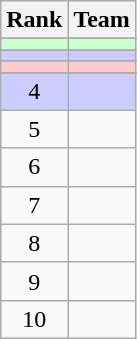<table class="wikitable" border="1">
<tr>
<th>Rank</th>
<th>Team</th>
</tr>
<tr>
</tr>
<tr bgcolor=#ccffcc>
<td align=center></td>
<td></td>
</tr>
<tr>
</tr>
<tr bgcolor=#ccccff>
<td align=center></td>
<td></td>
</tr>
<tr>
</tr>
<tr bgcolor=#ffcccc>
<td align=center></td>
<td></td>
</tr>
<tr>
</tr>
<tr bgcolor=#ccccff>
<td align=center>4</td>
<td></td>
</tr>
<tr>
<td align=center>5</td>
<td></td>
</tr>
<tr>
<td align=center>6</td>
<td></td>
</tr>
<tr>
<td align=center>7</td>
<td></td>
</tr>
<tr>
<td align=center>8</td>
<td></td>
</tr>
<tr>
<td align=center>9</td>
<td></td>
</tr>
<tr>
<td align=center>10</td>
<td></td>
</tr>
</table>
